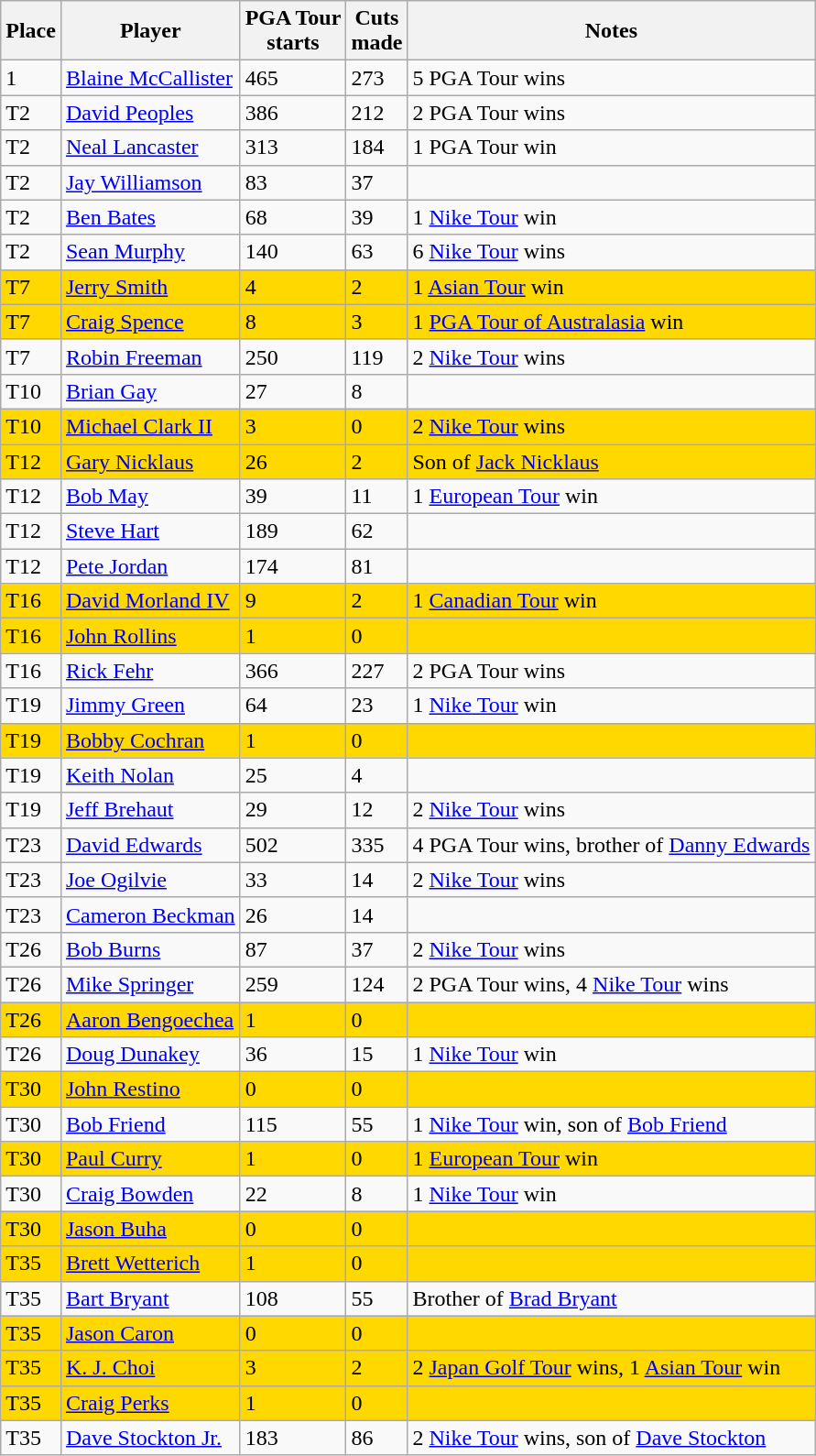<table class="sortable wikitable">
<tr>
<th>Place</th>
<th>Player</th>
<th>PGA Tour<br>starts</th>
<th>Cuts<br>made</th>
<th>Notes</th>
</tr>
<tr>
<td>1</td>
<td> <a href='#'>Blaine McCallister</a></td>
<td>465</td>
<td>273</td>
<td>5 PGA Tour wins</td>
</tr>
<tr>
<td>T2</td>
<td> <a href='#'>David Peoples</a></td>
<td>386</td>
<td>212</td>
<td>2 PGA Tour wins</td>
</tr>
<tr>
<td>T2</td>
<td> <a href='#'>Neal Lancaster</a></td>
<td>313</td>
<td>184</td>
<td>1 PGA Tour win</td>
</tr>
<tr>
<td>T2</td>
<td> <a href='#'>Jay Williamson</a></td>
<td>83</td>
<td>37</td>
<td></td>
</tr>
<tr>
<td>T2</td>
<td> <a href='#'>Ben Bates</a></td>
<td>68</td>
<td>39</td>
<td>1 <a href='#'>Nike Tour</a> win</td>
</tr>
<tr>
<td>T2</td>
<td> <a href='#'>Sean Murphy</a></td>
<td>140</td>
<td>63</td>
<td>6 <a href='#'>Nike Tour</a> wins</td>
</tr>
<tr style="background:#FFD800;">
<td>T7</td>
<td> <a href='#'>Jerry Smith</a></td>
<td>4</td>
<td>2</td>
<td>1 <a href='#'>Asian Tour</a> win</td>
</tr>
<tr style="background:#FFD800;">
<td>T7</td>
<td> <a href='#'>Craig Spence</a></td>
<td>8</td>
<td>3</td>
<td>1 <a href='#'>PGA Tour of Australasia</a> win</td>
</tr>
<tr>
<td>T7</td>
<td> <a href='#'>Robin Freeman</a></td>
<td>250</td>
<td>119</td>
<td>2 <a href='#'>Nike Tour</a> wins</td>
</tr>
<tr>
<td>T10</td>
<td> <a href='#'>Brian Gay</a></td>
<td>27</td>
<td>8</td>
<td></td>
</tr>
<tr style="background:#FFD800;">
<td>T10</td>
<td> <a href='#'>Michael Clark II</a></td>
<td>3</td>
<td>0</td>
<td>2 <a href='#'>Nike Tour</a> wins</td>
</tr>
<tr style="background:#FFD800;">
<td>T12</td>
<td> <a href='#'>Gary Nicklaus</a></td>
<td>26</td>
<td>2</td>
<td>Son of <a href='#'>Jack Nicklaus</a></td>
</tr>
<tr>
<td>T12</td>
<td> <a href='#'>Bob May</a></td>
<td>39</td>
<td>11</td>
<td>1 <a href='#'>European Tour</a> win</td>
</tr>
<tr>
<td>T12</td>
<td> <a href='#'>Steve Hart</a></td>
<td>189</td>
<td>62</td>
<td></td>
</tr>
<tr>
<td>T12</td>
<td> <a href='#'>Pete Jordan</a></td>
<td>174</td>
<td>81</td>
<td></td>
</tr>
<tr style="background:#FFD800;">
<td>T16</td>
<td> <a href='#'>David Morland IV</a></td>
<td>9</td>
<td>2</td>
<td>1 <a href='#'>Canadian Tour</a> win</td>
</tr>
<tr style="background:#FFD800;">
<td>T16</td>
<td> <a href='#'>John Rollins</a></td>
<td>1</td>
<td>0</td>
<td></td>
</tr>
<tr>
<td>T16</td>
<td> <a href='#'>Rick Fehr</a></td>
<td>366</td>
<td>227</td>
<td>2 PGA Tour wins</td>
</tr>
<tr>
<td>T19</td>
<td> <a href='#'>Jimmy Green</a></td>
<td>64</td>
<td>23</td>
<td>1 <a href='#'>Nike Tour</a> win</td>
</tr>
<tr style="background:#FFD800;">
<td>T19</td>
<td> <a href='#'>Bobby Cochran</a></td>
<td>1</td>
<td>0</td>
<td></td>
</tr>
<tr>
<td>T19</td>
<td> <a href='#'>Keith Nolan</a></td>
<td>25</td>
<td>4</td>
<td></td>
</tr>
<tr>
<td>T19</td>
<td> <a href='#'>Jeff Brehaut</a></td>
<td>29</td>
<td>12</td>
<td>2 <a href='#'>Nike Tour</a> wins</td>
</tr>
<tr>
<td>T23</td>
<td> <a href='#'>David Edwards</a></td>
<td>502</td>
<td>335</td>
<td>4 PGA Tour wins, brother of <a href='#'>Danny Edwards</a></td>
</tr>
<tr>
<td>T23</td>
<td> <a href='#'>Joe Ogilvie</a></td>
<td>33</td>
<td>14</td>
<td>2 <a href='#'>Nike Tour</a> wins</td>
</tr>
<tr>
<td>T23</td>
<td> <a href='#'>Cameron Beckman</a></td>
<td>26</td>
<td>14</td>
<td></td>
</tr>
<tr>
<td>T26</td>
<td> <a href='#'>Bob Burns</a></td>
<td>87</td>
<td>37</td>
<td>2 <a href='#'>Nike Tour</a> wins</td>
</tr>
<tr>
<td>T26</td>
<td> <a href='#'>Mike Springer</a></td>
<td>259</td>
<td>124</td>
<td>2 PGA Tour wins, 4 <a href='#'>Nike Tour</a> wins</td>
</tr>
<tr style="background:#FFD800;">
<td>T26</td>
<td> <a href='#'>Aaron Bengoechea</a></td>
<td>1</td>
<td>0</td>
<td></td>
</tr>
<tr>
<td>T26</td>
<td> <a href='#'>Doug Dunakey</a></td>
<td>36</td>
<td>15</td>
<td>1 <a href='#'>Nike Tour</a> win</td>
</tr>
<tr style="background:#FFD800;">
<td>T30</td>
<td> <a href='#'>John Restino</a></td>
<td>0</td>
<td>0</td>
<td></td>
</tr>
<tr>
<td>T30</td>
<td> <a href='#'>Bob Friend</a></td>
<td>115</td>
<td>55</td>
<td>1 <a href='#'>Nike Tour</a> win, son of <a href='#'>Bob Friend</a></td>
</tr>
<tr style="background:#FFD800;">
<td>T30</td>
<td> <a href='#'>Paul Curry</a></td>
<td>1</td>
<td>0</td>
<td>1 <a href='#'>European Tour</a> win</td>
</tr>
<tr>
<td>T30</td>
<td> <a href='#'>Craig Bowden</a></td>
<td>22</td>
<td>8</td>
<td>1 <a href='#'>Nike Tour</a> win</td>
</tr>
<tr style="background:#FFD800;">
<td>T30</td>
<td> <a href='#'>Jason Buha</a></td>
<td>0</td>
<td>0</td>
<td></td>
</tr>
<tr style="background:#FFD800;">
<td>T35</td>
<td> <a href='#'>Brett Wetterich</a></td>
<td>1</td>
<td>0</td>
<td></td>
</tr>
<tr>
<td>T35</td>
<td> <a href='#'>Bart Bryant</a></td>
<td>108</td>
<td>55</td>
<td>Brother of <a href='#'>Brad Bryant</a></td>
</tr>
<tr style="background:#FFD800;">
<td>T35</td>
<td> <a href='#'>Jason Caron</a></td>
<td>0</td>
<td>0</td>
<td></td>
</tr>
<tr style="background:#FFD800;">
<td>T35</td>
<td> <a href='#'>K. J. Choi</a></td>
<td>3</td>
<td>2</td>
<td>2 <a href='#'>Japan Golf Tour</a> wins, 1 <a href='#'>Asian Tour</a> win</td>
</tr>
<tr style="background:#FFD800;">
<td>T35</td>
<td> <a href='#'>Craig Perks</a></td>
<td>1</td>
<td>0</td>
<td></td>
</tr>
<tr>
<td>T35</td>
<td> <a href='#'>Dave Stockton Jr.</a></td>
<td>183</td>
<td>86</td>
<td>2 <a href='#'>Nike Tour</a> wins, son of <a href='#'>Dave Stockton</a></td>
</tr>
</table>
